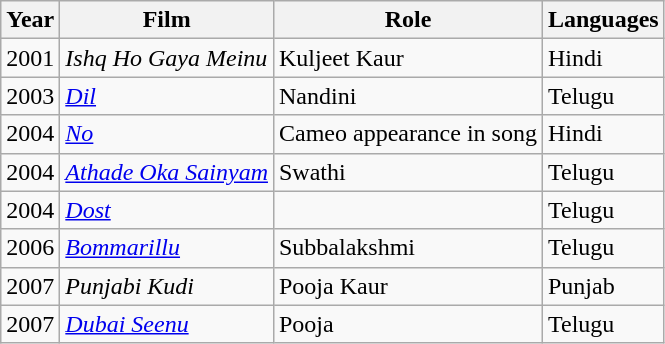<table class="wikitable" text-align:center;">
<tr>
<th>Year</th>
<th>Film</th>
<th>Role</th>
<th>Languages</th>
</tr>
<tr>
<td>2001</td>
<td><em>Ishq Ho Gaya Meinu</em></td>
<td>Kuljeet Kaur</td>
<td>Hindi</td>
</tr>
<tr>
<td>2003</td>
<td><em><a href='#'>Dil</a></em></td>
<td>Nandini</td>
<td>Telugu</td>
</tr>
<tr>
<td>2004</td>
<td><em><a href='#'>No</a></em></td>
<td>Cameo appearance in song</td>
<td>Hindi</td>
</tr>
<tr>
<td>2004</td>
<td><em><a href='#'>Athade Oka Sainyam</a></em></td>
<td>Swathi</td>
<td>Telugu</td>
</tr>
<tr>
<td>2004</td>
<td><em><a href='#'>Dost</a></em></td>
<td></td>
<td>Telugu</td>
</tr>
<tr>
<td>2006</td>
<td><em><a href='#'>Bommarillu</a></em></td>
<td>Subbalakshmi</td>
<td>Telugu</td>
</tr>
<tr>
<td>2007</td>
<td><em>Punjabi Kudi</em></td>
<td>Pooja Kaur</td>
<td>Punjab</td>
</tr>
<tr>
<td>2007</td>
<td><em><a href='#'>Dubai Seenu</a></em></td>
<td>Pooja</td>
<td>Telugu</td>
</tr>
</table>
